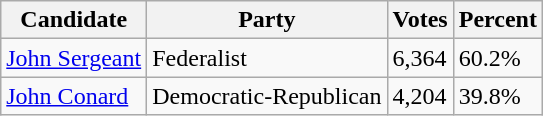<table class=wikitable>
<tr>
<th>Candidate</th>
<th>Party</th>
<th>Votes</th>
<th>Percent</th>
</tr>
<tr>
<td><a href='#'>John Sergeant</a></td>
<td>Federalist</td>
<td>6,364</td>
<td>60.2%</td>
</tr>
<tr>
<td><a href='#'>John Conard</a></td>
<td>Democratic-Republican</td>
<td>4,204</td>
<td>39.8%</td>
</tr>
</table>
